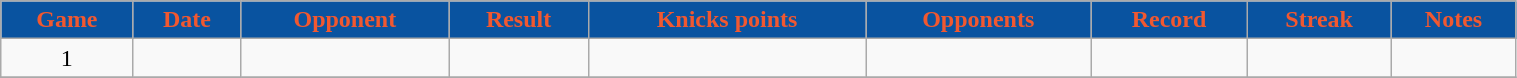<table class="wikitable" width="80%">
<tr align="center"  style="background:#0953a0;color:#F15830;">
<td><strong>Game</strong></td>
<td><strong>Date</strong></td>
<td><strong>Opponent</strong></td>
<td><strong>Result</strong></td>
<td><strong>Knicks points</strong></td>
<td><strong>Opponents</strong></td>
<td><strong>Record</strong></td>
<td><strong>Streak</strong></td>
<td><strong>Notes</strong></td>
</tr>
<tr align="center" bgcolor="">
<td>1</td>
<td></td>
<td></td>
<td></td>
<td></td>
<td></td>
<td></td>
<td></td>
<td></td>
</tr>
<tr align="center" bgcolor="">
</tr>
</table>
